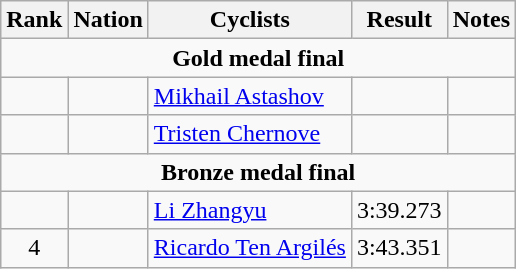<table class="wikitable sortable" style="text-align:center;">
<tr>
<th>Rank</th>
<th>Nation</th>
<th class="unsortable">Cyclists</th>
<th>Result</th>
<th class="unsortable">Notes</th>
</tr>
<tr>
<td colspan=5><strong>Gold medal final</strong></td>
</tr>
<tr>
<td></td>
<td align=left></td>
<td align=left><a href='#'>Mikhail Astashov</a></td>
<td></td>
<td></td>
</tr>
<tr>
<td></td>
<td align=left></td>
<td align=left><a href='#'>Tristen Chernove</a></td>
<td></td>
<td></td>
</tr>
<tr>
<td colspan=5><strong>Bronze medal final</strong></td>
</tr>
<tr>
<td></td>
<td align=left></td>
<td align=left><a href='#'>Li Zhangyu</a></td>
<td>3:39.273</td>
<td></td>
</tr>
<tr>
<td>4</td>
<td align=left></td>
<td align=left><a href='#'>Ricardo Ten Argilés</a></td>
<td>3:43.351</td>
<td></td>
</tr>
</table>
